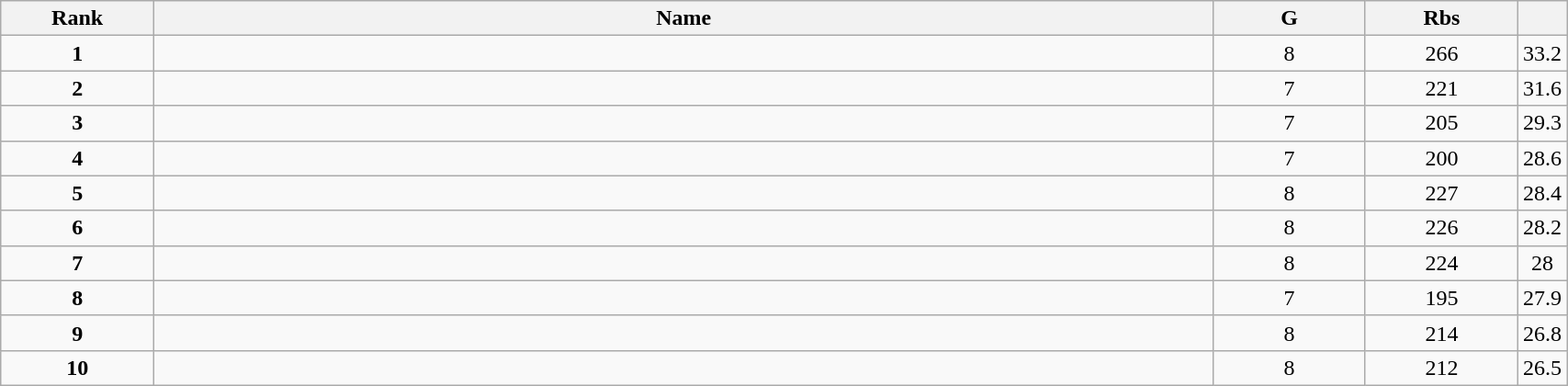<table class="wikitable" style="width:90%;">
<tr>
<th style="width:10%;">Rank</th>
<th style="width:70%;">Name</th>
<th style="width:10%;">G</th>
<th style="width:10%;">Rbs</th>
<th style="width:10%;"></th>
</tr>
<tr align=center>
<td><strong>1</strong></td>
<td align=left><strong></strong></td>
<td>8</td>
<td>266</td>
<td>33.2</td>
</tr>
<tr align=center>
<td><strong>2</strong></td>
<td align=left></td>
<td>7</td>
<td>221</td>
<td>31.6</td>
</tr>
<tr align=center>
<td><strong>3</strong></td>
<td align=left></td>
<td>7</td>
<td>205</td>
<td>29.3</td>
</tr>
<tr align=center>
<td><strong>4</strong></td>
<td align=left></td>
<td>7</td>
<td>200</td>
<td>28.6</td>
</tr>
<tr align=center>
<td><strong>5</strong></td>
<td align=left></td>
<td>8</td>
<td>227</td>
<td>28.4</td>
</tr>
<tr align=center>
<td><strong>6</strong></td>
<td align=left></td>
<td>8</td>
<td>226</td>
<td>28.2</td>
</tr>
<tr align=center>
<td><strong>7</strong></td>
<td align=left></td>
<td>8</td>
<td>224</td>
<td>28</td>
</tr>
<tr align=center>
<td><strong>8</strong></td>
<td align=left></td>
<td>7</td>
<td>195</td>
<td>27.9</td>
</tr>
<tr align=center>
<td><strong>9</strong></td>
<td align=left></td>
<td>8</td>
<td>214</td>
<td>26.8</td>
</tr>
<tr align=center>
<td><strong>10</strong></td>
<td align=left></td>
<td>8</td>
<td>212</td>
<td>26.5</td>
</tr>
</table>
